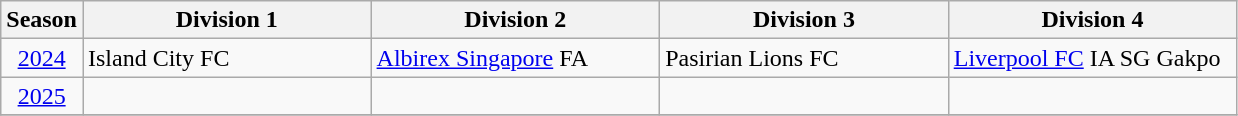<table class="wikitable" style="text-align:center">
<tr>
<th width='30'>Season</th>
<th width='185'>Division 1</th>
<th width='185'>Division 2</th>
<th width='185'>Division 3</th>
<th width='185'>Division 4</th>
</tr>
<tr>
<td><a href='#'> 2024</a></td>
<td align='left'>Island City FC</td>
<td align='left'><a href='#'> Albirex Singapore</a> FA</td>
<td align='left'>Pasirian Lions FC</td>
<td align='left'><a href='#'> Liverpool FC</a> IA SG Gakpo</td>
</tr>
<tr>
<td><a href='#'> 2025</a></td>
<td align='left'></td>
<td align='left'></td>
<td align='left'></td>
<td align='left'></td>
</tr>
<tr>
</tr>
</table>
